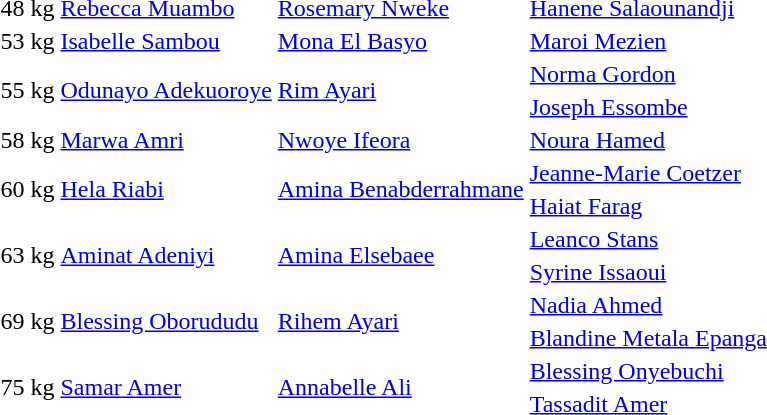<table>
<tr>
<td>48 kg</td>
<td> <a href='#'>Rebecca Muambo</a></td>
<td> <a href='#'>Rosemary Nweke</a></td>
<td> <a href='#'>Hanene Salaounandji</a></td>
</tr>
<tr>
<td>53 kg</td>
<td> <a href='#'>Isabelle Sambou</a></td>
<td> <a href='#'>Mona El Basyo</a></td>
<td> <a href='#'>Maroi Mezien</a></td>
</tr>
<tr>
<td rowspan=2>55 kg</td>
<td rowspan=2> <a href='#'>Odunayo Adekuoroye</a></td>
<td rowspan=2> <a href='#'>Rim Ayari</a></td>
<td> <a href='#'>Norma Gordon</a></td>
</tr>
<tr>
<td> <a href='#'>Joseph Essombe</a></td>
</tr>
<tr>
<td>58 kg</td>
<td> <a href='#'>Marwa Amri</a></td>
<td> <a href='#'>Nwoye Ifeora</a></td>
<td> <a href='#'>Noura Hamed</a></td>
</tr>
<tr>
<td rowspan=2>60 kg</td>
<td rowspan=2> <a href='#'>Hela Riabi</a></td>
<td rowspan=2> <a href='#'>Amina Benabderrahmane</a></td>
<td> <a href='#'>Jeanne-Marie Coetzer</a></td>
</tr>
<tr>
<td> <a href='#'>Haiat Farag</a></td>
</tr>
<tr>
<td rowspan=2>63 kg</td>
<td rowspan=2> <a href='#'>Aminat Adeniyi</a></td>
<td rowspan=2> <a href='#'>Amina Elsebaee</a></td>
<td> <a href='#'>Leanco Stans</a></td>
</tr>
<tr>
<td> <a href='#'>Syrine Issaoui</a></td>
</tr>
<tr>
<td rowspan=2>69 kg</td>
<td rowspan=2> <a href='#'>Blessing Oborududu</a></td>
<td rowspan=2> <a href='#'>Rihem Ayari</a></td>
<td> <a href='#'>Nadia Ahmed</a></td>
</tr>
<tr>
<td> <a href='#'>Blandine Metala Epanga</a></td>
</tr>
<tr>
<td rowspan=2>75 kg</td>
<td rowspan=2> <a href='#'>Samar Amer</a></td>
<td rowspan=2> <a href='#'>Annabelle Ali</a></td>
<td> <a href='#'>Blessing Onyebuchi</a></td>
</tr>
<tr>
<td> <a href='#'>Tassadit Amer</a></td>
</tr>
</table>
